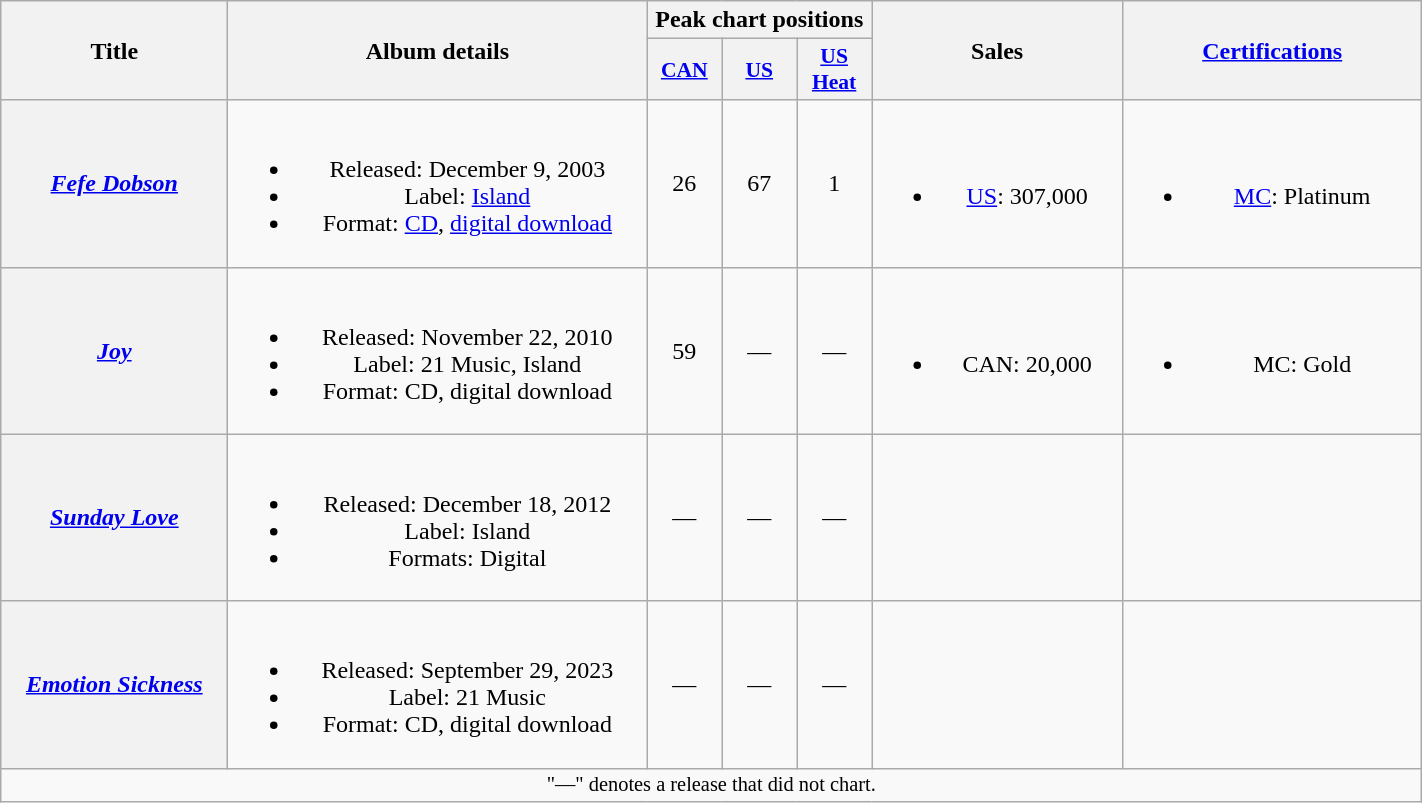<table class="wikitable plainrowheaders" style="text-align:center;">
<tr>
<th scope="col" rowspan="2" style="width:9em;">Title</th>
<th scope="col" rowspan="2" style="width:17em;">Album details</th>
<th scope="col" colspan="3">Peak chart positions</th>
<th scope="col" rowspan="2" style="width:10em;">Sales</th>
<th scope="col" rowspan="2" style="width:12em;"><a href='#'>Certifications</a></th>
</tr>
<tr>
<th style="width:3em;font-size:90%"><a href='#'>CAN</a><br></th>
<th style="width:3em;font-size:90%"><a href='#'>US</a><br></th>
<th style="width:3em;font-size:90%"><a href='#'>US<br>Heat</a><br></th>
</tr>
<tr>
<th scope="row"><em><a href='#'>Fefe Dobson</a></em></th>
<td><br><ul><li>Released: December 9, 2003</li><li>Label: <a href='#'>Island</a></li><li>Format: <a href='#'>CD</a>, <a href='#'>digital download</a></li></ul></td>
<td>26</td>
<td>67</td>
<td>1</td>
<td><br><ul><li><a href='#'>US</a>: 307,000</li></ul></td>
<td><br><ul><li><a href='#'>MC</a>: Platinum</li></ul></td>
</tr>
<tr>
<th scope="row"><em><a href='#'>Joy</a></em></th>
<td><br><ul><li>Released: November 22, 2010</li><li>Label: 21 Music, Island</li><li>Format: CD, digital download</li></ul></td>
<td>59</td>
<td>—</td>
<td>—</td>
<td><br><ul><li>CAN: 20,000</li></ul></td>
<td><br><ul><li>MC: Gold</li></ul></td>
</tr>
<tr>
<th scope="row"><em><a href='#'>Sunday Love</a></em></th>
<td><br><ul><li>Released: December 18, 2012</li><li>Label: Island</li><li>Formats: Digital</li></ul></td>
<td>—</td>
<td>—</td>
<td>—</td>
<td></td>
<td></td>
</tr>
<tr>
<th scope="row"><em><a href='#'>Emotion Sickness</a></em></th>
<td><br><ul><li>Released: September 29, 2023</li><li>Label: 21 Music</li><li>Format: CD, digital download</li></ul></td>
<td>—</td>
<td>—</td>
<td>—</td>
<td></td>
<td></td>
</tr>
<tr>
<td align="center" colspan="10" style="font-size: 85%">"—" denotes a release that did not chart.</td>
</tr>
</table>
